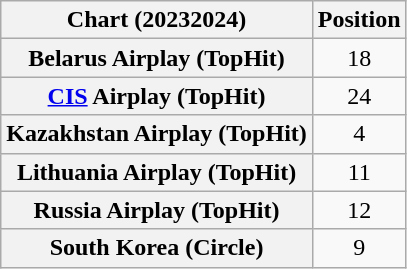<table class="wikitable sortable plainrowheaders" style="text-align:center">
<tr>
<th scope="col">Chart (20232024)</th>
<th scope="col">Position</th>
</tr>
<tr>
<th scope="row">Belarus Airplay (TopHit)<br><em></em></th>
<td>18</td>
</tr>
<tr>
<th scope="row"><a href='#'>CIS</a> Airplay (TopHit)<br><em></em></th>
<td>24</td>
</tr>
<tr>
<th scope="row">Kazakhstan Airplay (TopHit)<br><em></em></th>
<td>4</td>
</tr>
<tr>
<th scope="row">Lithuania Airplay (TopHit)</th>
<td>11</td>
</tr>
<tr>
<th scope="row">Russia Airplay (TopHit)<br><em></em></th>
<td>12</td>
</tr>
<tr>
<th scope="row">South Korea (Circle)</th>
<td>9</td>
</tr>
</table>
